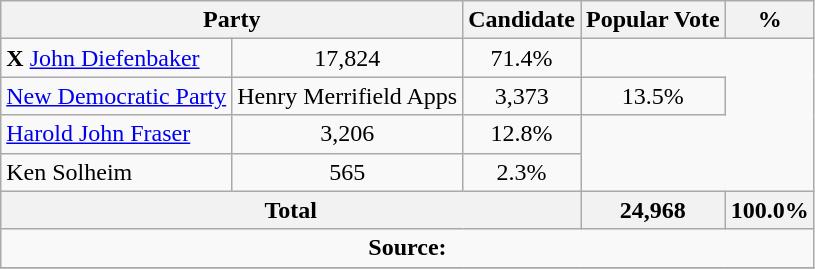<table class="wikitable">
<tr>
<th colspan="2">Party</th>
<th>Candidate</th>
<th>Popular Vote</th>
<th>%</th>
</tr>
<tr>
<td> <strong>X</strong> <a href='#'>John Diefenbaker</a></td>
<td align=center>17,824</td>
<td align=center>71.4%</td>
</tr>
<tr>
<td><a href='#'>New Democratic Party</a></td>
<td>Henry Merrifield Apps</td>
<td align=center>3,373</td>
<td align=center>13.5%</td>
</tr>
<tr>
<td><a href='#'>Harold John Fraser</a></td>
<td align=center>3,206</td>
<td align=center>12.8%</td>
</tr>
<tr>
<td>Ken Solheim</td>
<td align=center>565</td>
<td align=center>2.3%</td>
</tr>
<tr>
<th colspan=3 align=center>Total</th>
<th align=center>24,968</th>
<th align=center>100.0%</th>
</tr>
<tr>
<td align="center" colspan=5><strong>Source:</strong> </td>
</tr>
<tr>
</tr>
</table>
